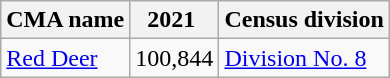<table class="wikitable sortable">
<tr>
<th>CMA name</th>
<th>2021 </th>
<th>Census division</th>
</tr>
<tr>
<td><a href='#'>Red Deer</a></td>
<td>100,844</td>
<td><a href='#'>Division No. 8</a></td>
</tr>
</table>
